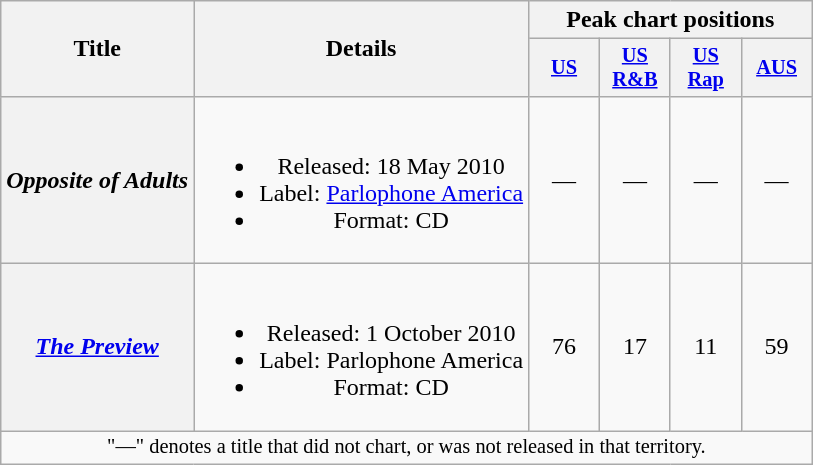<table class="wikitable plainrowheaders" style="text-align:center;">
<tr>
<th scope="col" rowspan="2">Title</th>
<th scope="col" rowspan="2">Details</th>
<th scope="col" colspan="4">Peak chart positions</th>
</tr>
<tr>
<th scope="col" style="width:3em;font-size:85%;"><a href='#'>US</a><br></th>
<th scope="col" style="width:3em;font-size:85%;"><a href='#'>US R&B</a><br></th>
<th scope="col" style="width:3em;font-size:85%;"><a href='#'>US Rap</a><br></th>
<th scope="col" style="width:3em;font-size:85%;"><a href='#'>AUS</a><br></th>
</tr>
<tr>
<th scope="row"><em>Opposite of Adults</em></th>
<td><br><ul><li>Released: 18 May 2010</li><li>Label: <a href='#'>Parlophone America</a></li><li>Format: CD</li></ul></td>
<td>—</td>
<td>—</td>
<td>—</td>
<td>—</td>
</tr>
<tr>
<th scope="row"><em><a href='#'>The Preview</a></em></th>
<td><br><ul><li>Released: 1 October 2010</li><li>Label: Parlophone America</li><li>Format: CD</li></ul></td>
<td>76</td>
<td>17</td>
<td>11</td>
<td>59</td>
</tr>
<tr>
<td colspan="13" style="font-size:85%;">"—" denotes a title that did not chart, or was not released in that territory.</td>
</tr>
</table>
